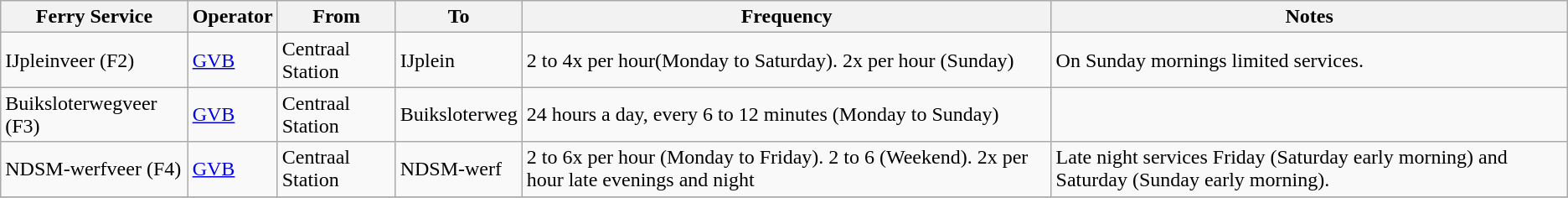<table class="wikitable vatop">
<tr>
<th>Ferry Service</th>
<th>Operator</th>
<th>From</th>
<th>To</th>
<th>Frequency</th>
<th>Notes</th>
</tr>
<tr>
<td>IJpleinveer (F2)</td>
<td><a href='#'>GVB</a></td>
<td>Centraal Station</td>
<td>IJplein</td>
<td>2 to 4x per hour(Monday to Saturday). 2x per hour (Sunday)</td>
<td>On Sunday mornings limited services.</td>
</tr>
<tr>
<td>Buiksloterwegveer (F3)</td>
<td><a href='#'>GVB</a></td>
<td>Centraal Station</td>
<td>Buiksloterweg</td>
<td>24 hours a day, every 6 to 12 minutes (Monday to Sunday)</td>
</tr>
<tr>
<td>NDSM-werfveer (F4)</td>
<td><a href='#'>GVB</a></td>
<td>Centraal Station</td>
<td>NDSM-werf</td>
<td>2 to 6x per hour (Monday to Friday). 2 to 6 (Weekend). 2x per hour late evenings and night</td>
<td>Late night services Friday (Saturday early morning) and Saturday (Sunday early morning).</td>
</tr>
<tr>
</tr>
</table>
